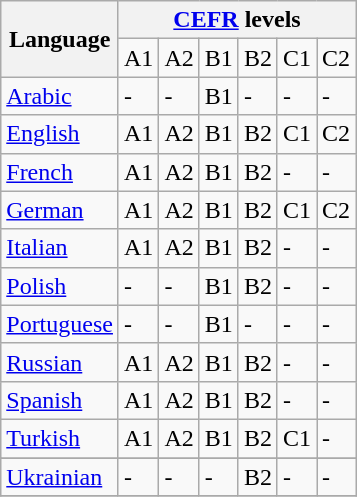<table class="wikitable">
<tr>
<th rowspan=2>Language</th>
<th colspan=6><a href='#'>CEFR</a> levels</th>
</tr>
<tr>
<td>A1</td>
<td>A2</td>
<td>B1</td>
<td>B2</td>
<td>C1</td>
<td>C2</td>
</tr>
<tr>
<td><a href='#'>Arabic</a></td>
<td>-</td>
<td>-</td>
<td>B1</td>
<td>-</td>
<td>-</td>
<td>-</td>
</tr>
<tr>
<td><a href='#'>English</a></td>
<td>A1</td>
<td>A2</td>
<td>B1</td>
<td>B2</td>
<td>C1</td>
<td>C2</td>
</tr>
<tr>
<td><a href='#'>French</a></td>
<td>A1</td>
<td>A2</td>
<td>B1</td>
<td>B2</td>
<td>-</td>
<td>-</td>
</tr>
<tr>
<td><a href='#'>German</a></td>
<td>A1</td>
<td>A2</td>
<td>B1</td>
<td>B2</td>
<td>C1</td>
<td>C2</td>
</tr>
<tr>
<td><a href='#'>Italian</a></td>
<td>A1</td>
<td>A2</td>
<td>B1</td>
<td>B2</td>
<td>-</td>
<td>-</td>
</tr>
<tr>
<td><a href='#'>Polish</a></td>
<td>-</td>
<td>-</td>
<td>B1</td>
<td>B2</td>
<td>-</td>
<td>-</td>
</tr>
<tr>
<td><a href='#'>Portuguese</a></td>
<td>-</td>
<td>-</td>
<td>B1</td>
<td>-</td>
<td>-</td>
<td>-</td>
</tr>
<tr>
<td><a href='#'>Russian</a></td>
<td>A1</td>
<td>A2</td>
<td>B1</td>
<td>B2</td>
<td>-</td>
<td>-</td>
</tr>
<tr>
<td><a href='#'>Spanish</a></td>
<td>A1</td>
<td>A2</td>
<td>B1</td>
<td>B2</td>
<td>-</td>
<td>-</td>
</tr>
<tr>
<td><a href='#'>Turkish</a></td>
<td>A1</td>
<td>A2</td>
<td>B1</td>
<td>B2</td>
<td>C1</td>
<td>-</td>
</tr>
<tr>
</tr>
<tr>
<td><a href='#'>Ukrainian</a></td>
<td>-</td>
<td>-</td>
<td>-</td>
<td>B2</td>
<td>-</td>
<td>-</td>
</tr>
<tr>
</tr>
</table>
